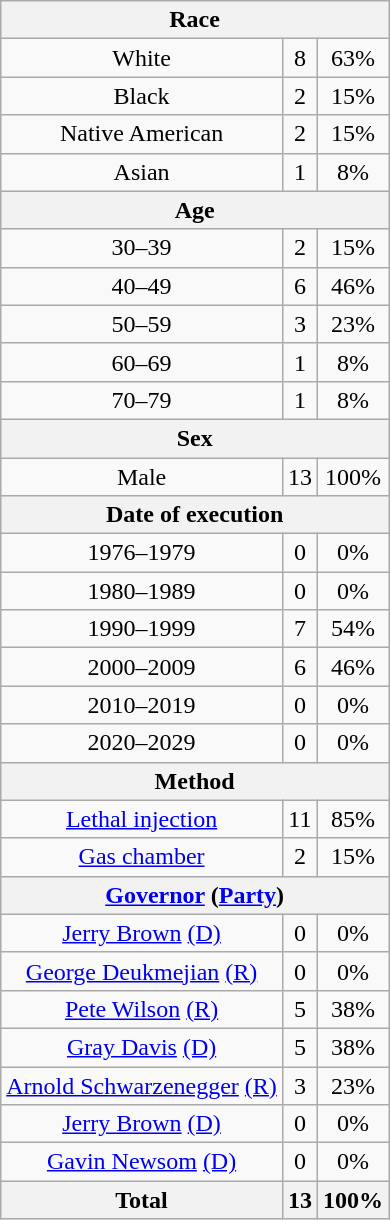<table class="wikitable" style="text-align:center;">
<tr>
<th colspan="3">Race</th>
</tr>
<tr>
<td>White</td>
<td>8</td>
<td>63%</td>
</tr>
<tr>
<td>Black</td>
<td>2</td>
<td>15%</td>
</tr>
<tr>
<td>Native American</td>
<td>2</td>
<td>15%</td>
</tr>
<tr>
<td>Asian</td>
<td>1</td>
<td>8%</td>
</tr>
<tr>
<th colspan="3">Age</th>
</tr>
<tr>
<td>30–39</td>
<td>2</td>
<td>15%</td>
</tr>
<tr>
<td>40–49</td>
<td>6</td>
<td>46%</td>
</tr>
<tr>
<td>50–59</td>
<td>3</td>
<td>23%</td>
</tr>
<tr>
<td>60–69</td>
<td>1</td>
<td>8%</td>
</tr>
<tr>
<td>70–79</td>
<td>1</td>
<td>8%</td>
</tr>
<tr>
<th colspan="3">Sex</th>
</tr>
<tr>
<td>Male</td>
<td>13</td>
<td>100%</td>
</tr>
<tr>
<th colspan="3">Date of execution</th>
</tr>
<tr>
<td>1976–1979</td>
<td>0</td>
<td>0%</td>
</tr>
<tr>
<td>1980–1989</td>
<td>0</td>
<td>0%</td>
</tr>
<tr>
<td>1990–1999</td>
<td>7</td>
<td>54%</td>
</tr>
<tr>
<td>2000–2009</td>
<td>6</td>
<td>46%</td>
</tr>
<tr>
<td>2010–2019</td>
<td>0</td>
<td>0%</td>
</tr>
<tr>
<td>2020–2029</td>
<td>0</td>
<td>0%</td>
</tr>
<tr>
<th colspan="3">Method</th>
</tr>
<tr>
<td><a href='#'>Lethal injection</a></td>
<td>11</td>
<td>85%</td>
</tr>
<tr>
<td><a href='#'>Gas chamber</a></td>
<td>2</td>
<td>15%</td>
</tr>
<tr>
<th colspan="3"><a href='#'>Governor</a> (<a href='#'>Party</a>)</th>
</tr>
<tr>
<td><a href='#'>Jerry Brown</a> <a href='#'>(D)</a></td>
<td>0</td>
<td>0%</td>
</tr>
<tr>
<td><a href='#'>George Deukmejian</a> <a href='#'>(R)</a></td>
<td>0</td>
<td>0%</td>
</tr>
<tr>
<td><a href='#'>Pete Wilson</a> <a href='#'>(R)</a></td>
<td>5</td>
<td>38%</td>
</tr>
<tr>
<td><a href='#'>Gray Davis</a> <a href='#'>(D)</a></td>
<td>5</td>
<td>38%</td>
</tr>
<tr>
<td><a href='#'>Arnold Schwarzenegger</a> <a href='#'>(R)</a></td>
<td>3</td>
<td>23%</td>
</tr>
<tr>
<td><a href='#'>Jerry Brown</a> <a href='#'>(D)</a></td>
<td>0</td>
<td>0%</td>
</tr>
<tr>
<td><a href='#'>Gavin Newsom</a> <a href='#'>(D)</a></td>
<td>0</td>
<td>0%</td>
</tr>
<tr>
<th>Total</th>
<th>13</th>
<th>100%</th>
</tr>
</table>
